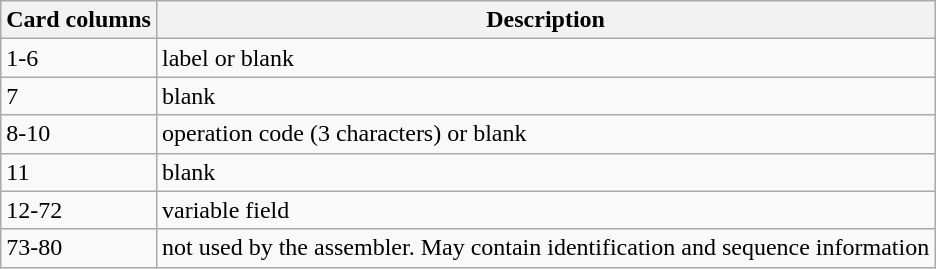<table class="wikitable">
<tr>
<th>Card columns</th>
<th>Description</th>
</tr>
<tr>
<td>1-6</td>
<td>label or blank</td>
</tr>
<tr>
<td>7</td>
<td>blank</td>
</tr>
<tr>
<td>8-10</td>
<td>operation code (3 characters) or blank</td>
</tr>
<tr>
<td>11</td>
<td>blank</td>
</tr>
<tr>
<td>12-72</td>
<td>variable field</td>
</tr>
<tr>
<td>73-80</td>
<td>not used by the assembler. May contain identification and sequence information</td>
</tr>
</table>
